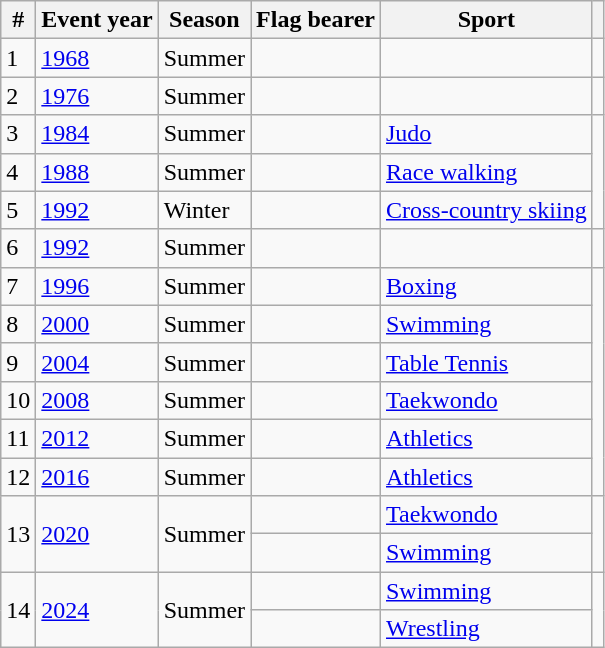<table class="wikitable sortable">
<tr>
<th>#</th>
<th>Event year</th>
<th>Season</th>
<th>Flag bearer</th>
<th>Sport</th>
<th></th>
</tr>
<tr>
<td>1</td>
<td><a href='#'>1968</a></td>
<td>Summer</td>
<td></td>
<td></td>
<td></td>
</tr>
<tr>
<td>2</td>
<td><a href='#'>1976</a></td>
<td>Summer</td>
<td></td>
<td></td>
<td></td>
</tr>
<tr>
<td>3</td>
<td><a href='#'>1984</a></td>
<td>Summer</td>
<td></td>
<td><a href='#'>Judo</a></td>
<td rowspan=3></td>
</tr>
<tr>
<td>4</td>
<td><a href='#'>1988</a></td>
<td>Summer</td>
<td></td>
<td><a href='#'>Race walking</a></td>
</tr>
<tr>
<td>5</td>
<td><a href='#'>1992</a></td>
<td>Winter</td>
<td></td>
<td><a href='#'>Cross-country skiing</a></td>
</tr>
<tr>
<td>6</td>
<td><a href='#'>1992</a></td>
<td>Summer</td>
<td></td>
<td></td>
<td></td>
</tr>
<tr>
<td>7</td>
<td><a href='#'>1996</a></td>
<td>Summer</td>
<td></td>
<td><a href='#'>Boxing</a></td>
<td rowspan=6></td>
</tr>
<tr>
<td>8</td>
<td><a href='#'>2000</a></td>
<td>Summer</td>
<td></td>
<td><a href='#'>Swimming</a></td>
</tr>
<tr>
<td>9</td>
<td><a href='#'>2004</a></td>
<td>Summer</td>
<td></td>
<td><a href='#'>Table Tennis</a></td>
</tr>
<tr>
<td>10</td>
<td><a href='#'>2008</a></td>
<td>Summer</td>
<td></td>
<td><a href='#'>Taekwondo</a></td>
</tr>
<tr>
<td>11</td>
<td><a href='#'>2012</a></td>
<td>Summer</td>
<td></td>
<td><a href='#'>Athletics</a></td>
</tr>
<tr>
<td>12</td>
<td><a href='#'>2016</a></td>
<td>Summer</td>
<td></td>
<td><a href='#'>Athletics</a></td>
</tr>
<tr>
<td rowspan=2>13</td>
<td rowspan=2><a href='#'>2020</a></td>
<td rowspan=2>Summer</td>
<td></td>
<td><a href='#'>Taekwondo</a></td>
<td rowspan=2></td>
</tr>
<tr>
<td></td>
<td><a href='#'>Swimming</a></td>
</tr>
<tr>
<td rowspan=2>14</td>
<td rowspan=2><a href='#'>2024</a></td>
<td rowspan=2>Summer</td>
<td></td>
<td><a href='#'>Swimming</a></td>
<td rowspan=2></td>
</tr>
<tr>
<td></td>
<td><a href='#'>Wrestling</a></td>
</tr>
</table>
